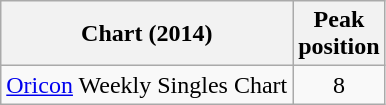<table class="wikitable sortable" border="1">
<tr>
<th>Chart (2014)</th>
<th>Peak<br>position</th>
</tr>
<tr>
<td><a href='#'>Oricon</a> Weekly Singles Chart</td>
<td align="center">8</td>
</tr>
</table>
